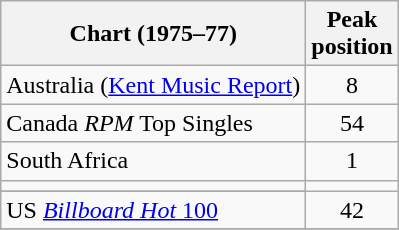<table class="wikitable sortable">
<tr>
<th>Chart (1975–77)</th>
<th>Peak<br>position</th>
</tr>
<tr>
<td>Australia (<a href='#'>Kent Music Report</a>)</td>
<td style="text-align:center;">8</td>
</tr>
<tr>
<td>Canada <em>RPM</em> Top Singles </td>
<td style="text-align:center;">54</td>
</tr>
<tr>
<td>South Africa </td>
<td style="text-align:center;">1</td>
</tr>
<tr>
<td></td>
</tr>
<tr>
</tr>
<tr>
<td>US <a href='#'><em>Billboard Hot</em> 100</a></td>
<td style="text-align:center;">42</td>
</tr>
<tr>
</tr>
</table>
